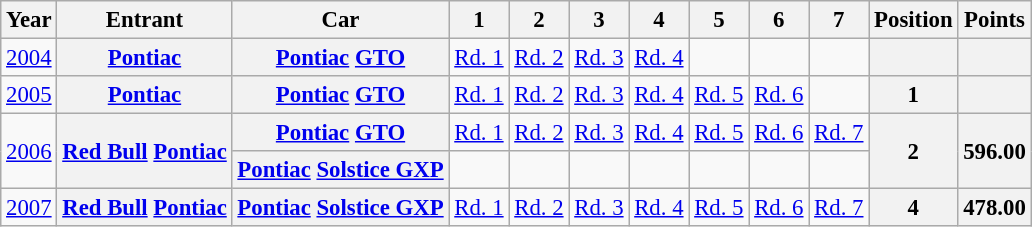<table class="wikitable" style="text-align:center; font-size:95%">
<tr>
<th>Year</th>
<th>Entrant</th>
<th>Car</th>
<th>1</th>
<th>2</th>
<th>3</th>
<th>4</th>
<th>5</th>
<th>6</th>
<th>7</th>
<th>Position</th>
<th>Points</th>
</tr>
<tr>
<td><a href='#'>2004</a></td>
<th><a href='#'>Pontiac</a></th>
<th><a href='#'>Pontiac</a> <a href='#'>GTO</a></th>
<td><a href='#'>Rd. 1</a><br><small></small></td>
<td><a href='#'>Rd. 2</a><br><small></small></td>
<td><a href='#'>Rd. 3</a><br><small></small></td>
<td><a href='#'>Rd. 4</a><br><small></small></td>
<td></td>
<td></td>
<td></td>
<th></th>
<th></th>
</tr>
<tr>
<td><a href='#'>2005</a></td>
<th><a href='#'>Pontiac</a></th>
<th><a href='#'>Pontiac</a> <a href='#'>GTO</a></th>
<td><a href='#'>Rd. 1</a><br><small></small></td>
<td><a href='#'>Rd. 2</a><br><small></small></td>
<td><a href='#'>Rd. 3</a><br><small></small></td>
<td><a href='#'>Rd. 4</a><br><small></small></td>
<td><a href='#'>Rd. 5</a><br><small></small></td>
<td><a href='#'>Rd. 6</a><br><small></small></td>
<td></td>
<th>1</th>
<th></th>
</tr>
<tr>
<td rowspan="2"><a href='#'>2006</a></td>
<th rowspan="2"><a href='#'>Red Bull</a> <a href='#'>Pontiac</a></th>
<th><a href='#'>Pontiac</a> <a href='#'>GTO</a></th>
<td><a href='#'>Rd. 1</a><br><small></small></td>
<td><a href='#'>Rd. 2</a><br><small></small></td>
<td><a href='#'>Rd. 3</a><br><small></small></td>
<td><a href='#'>Rd. 4</a><br><small></small></td>
<td><a href='#'>Rd. 5</a><br><small></small></td>
<td><a href='#'>Rd. 6</a><br><small></small></td>
<td><a href='#'>Rd. 7</a><br><small></small></td>
<th rowspan="2">2</th>
<th rowspan="2">596.00</th>
</tr>
<tr>
<th><a href='#'>Pontiac</a> <a href='#'>Solstice GXP</a></th>
<td></td>
<td></td>
<td></td>
<td></td>
<td></td>
<td></td>
<td></td>
</tr>
<tr>
<td><a href='#'>2007</a></td>
<th><a href='#'>Red Bull</a> <a href='#'>Pontiac</a></th>
<th><a href='#'>Pontiac</a> <a href='#'>Solstice GXP</a></th>
<td><a href='#'>Rd. 1</a><br><small></small></td>
<td><a href='#'>Rd. 2</a><br><small></small></td>
<td><a href='#'>Rd. 3</a><br><small></small></td>
<td><a href='#'>Rd. 4</a><br><small></small></td>
<td><a href='#'>Rd. 5</a><br><small></small></td>
<td><a href='#'>Rd. 6</a><br><small></small></td>
<td><a href='#'>Rd. 7</a><br><small></small></td>
<th>4</th>
<th>478.00</th>
</tr>
</table>
